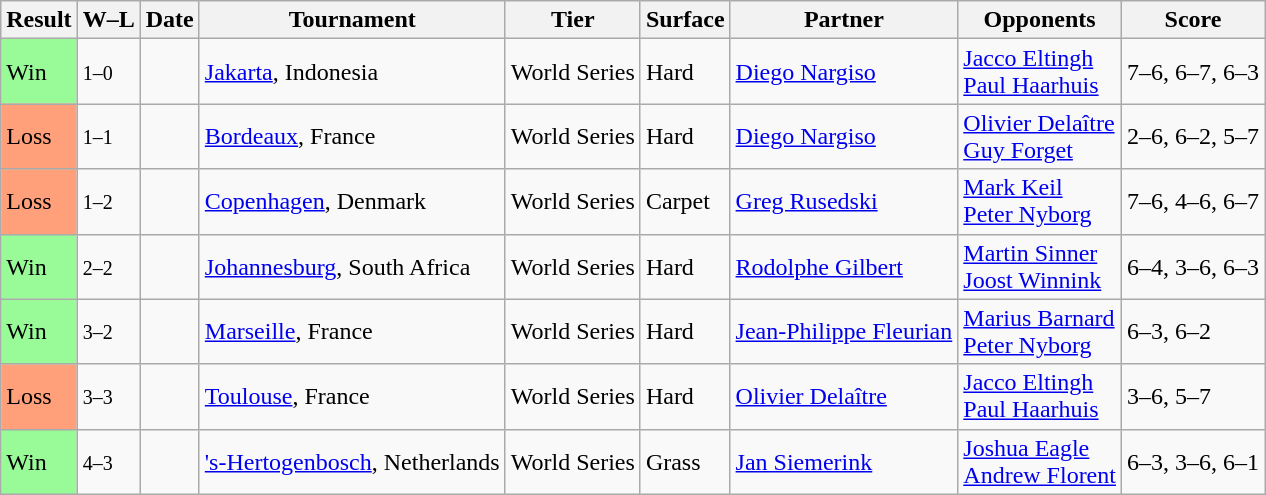<table class="sortable wikitable">
<tr>
<th>Result</th>
<th class="unsortable">W–L</th>
<th>Date</th>
<th>Tournament</th>
<th>Tier</th>
<th>Surface</th>
<th>Partner</th>
<th>Opponents</th>
<th class="unsortable">Score</th>
</tr>
<tr>
<td style="background:#98fb98;">Win</td>
<td><small>1–0</small></td>
<td><a href='#'></a></td>
<td><a href='#'>Jakarta</a>, Indonesia</td>
<td>World Series</td>
<td>Hard</td>
<td> <a href='#'>Diego Nargiso</a></td>
<td> <a href='#'>Jacco Eltingh</a> <br>  <a href='#'>Paul Haarhuis</a></td>
<td>7–6, 6–7, 6–3</td>
</tr>
<tr>
<td style="background:#ffa07a;">Loss</td>
<td><small>1–1</small></td>
<td><a href='#'></a></td>
<td><a href='#'>Bordeaux</a>, France</td>
<td>World Series</td>
<td>Hard</td>
<td> <a href='#'>Diego Nargiso</a></td>
<td> <a href='#'>Olivier Delaître</a> <br>  <a href='#'>Guy Forget</a></td>
<td>2–6, 6–2, 5–7</td>
</tr>
<tr>
<td style="background:#ffa07a;">Loss</td>
<td><small>1–2</small></td>
<td><a href='#'></a></td>
<td><a href='#'>Copenhagen</a>, Denmark</td>
<td>World Series</td>
<td>Carpet</td>
<td> <a href='#'>Greg Rusedski</a></td>
<td> <a href='#'>Mark Keil</a> <br>  <a href='#'>Peter Nyborg</a></td>
<td>7–6, 4–6, 6–7</td>
</tr>
<tr>
<td style="background:#98fb98;">Win</td>
<td><small>2–2</small></td>
<td><a href='#'></a></td>
<td><a href='#'>Johannesburg</a>, South Africa</td>
<td>World Series</td>
<td>Hard</td>
<td> <a href='#'>Rodolphe Gilbert</a></td>
<td> <a href='#'>Martin Sinner</a> <br>  <a href='#'>Joost Winnink</a></td>
<td>6–4, 3–6, 6–3</td>
</tr>
<tr>
<td style="background:#98fb98;">Win</td>
<td><small>3–2</small></td>
<td><a href='#'></a></td>
<td><a href='#'>Marseille</a>, France</td>
<td>World Series</td>
<td>Hard</td>
<td> <a href='#'>Jean-Philippe Fleurian</a></td>
<td> <a href='#'>Marius Barnard</a> <br>  <a href='#'>Peter Nyborg</a></td>
<td>6–3, 6–2</td>
</tr>
<tr>
<td style="background:#ffa07a;">Loss</td>
<td><small>3–3</small></td>
<td><a href='#'></a></td>
<td><a href='#'>Toulouse</a>, France</td>
<td>World Series</td>
<td>Hard</td>
<td> <a href='#'>Olivier Delaître</a></td>
<td> <a href='#'>Jacco Eltingh</a> <br>  <a href='#'>Paul Haarhuis</a></td>
<td>3–6, 5–7</td>
</tr>
<tr>
<td style="background:#98fb98;">Win</td>
<td><small>4–3</small></td>
<td><a href='#'></a></td>
<td><a href='#'>'s-Hertogenbosch</a>, Netherlands</td>
<td>World Series</td>
<td>Grass</td>
<td> <a href='#'>Jan Siemerink</a></td>
<td> <a href='#'>Joshua Eagle</a> <br>  <a href='#'>Andrew Florent</a></td>
<td>6–3, 3–6, 6–1</td>
</tr>
</table>
